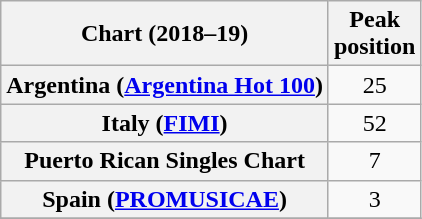<table class="wikitable sortable plainrowheaders" style="text-align:center">
<tr>
<th scope="col">Chart (2018–19)</th>
<th scope="col">Peak<br> position</th>
</tr>
<tr>
<th scope="row">Argentina (<a href='#'>Argentina Hot 100</a>)</th>
<td>25</td>
</tr>
<tr>
<th scope="row">Italy (<a href='#'>FIMI</a>)</th>
<td>52</td>
</tr>
<tr>
<th scope="row">Puerto Rican Singles Chart</th>
<td>7</td>
</tr>
<tr>
<th scope="row">Spain (<a href='#'>PROMUSICAE</a>)</th>
<td>3</td>
</tr>
<tr>
</tr>
</table>
